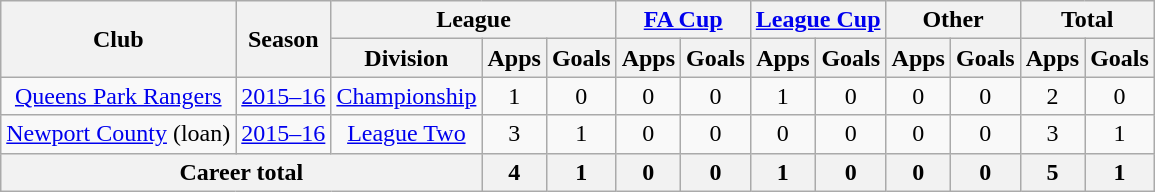<table class="wikitable" style="text-align: center;">
<tr>
<th rowspan="2">Club</th>
<th rowspan="2">Season</th>
<th colspan="3">League</th>
<th colspan="2"><a href='#'>FA Cup</a></th>
<th colspan="2"><a href='#'>League Cup</a></th>
<th colspan="2">Other</th>
<th colspan="2">Total</th>
</tr>
<tr>
<th>Division</th>
<th>Apps</th>
<th>Goals</th>
<th>Apps</th>
<th>Goals</th>
<th>Apps</th>
<th>Goals</th>
<th>Apps</th>
<th>Goals</th>
<th>Apps</th>
<th>Goals</th>
</tr>
<tr>
<td><a href='#'>Queens Park Rangers</a></td>
<td><a href='#'>2015–16</a></td>
<td><a href='#'>Championship</a></td>
<td>1</td>
<td>0</td>
<td>0</td>
<td>0</td>
<td>1</td>
<td>0</td>
<td>0</td>
<td>0</td>
<td>2</td>
<td>0</td>
</tr>
<tr>
<td><a href='#'>Newport County</a> (loan)</td>
<td><a href='#'>2015–16</a></td>
<td><a href='#'>League Two</a></td>
<td>3</td>
<td>1</td>
<td>0</td>
<td>0</td>
<td>0</td>
<td>0</td>
<td>0</td>
<td>0</td>
<td>3</td>
<td>1</td>
</tr>
<tr>
<th colspan="3">Career total</th>
<th>4</th>
<th>1</th>
<th>0</th>
<th>0</th>
<th>1</th>
<th>0</th>
<th>0</th>
<th>0</th>
<th>5</th>
<th>1</th>
</tr>
</table>
